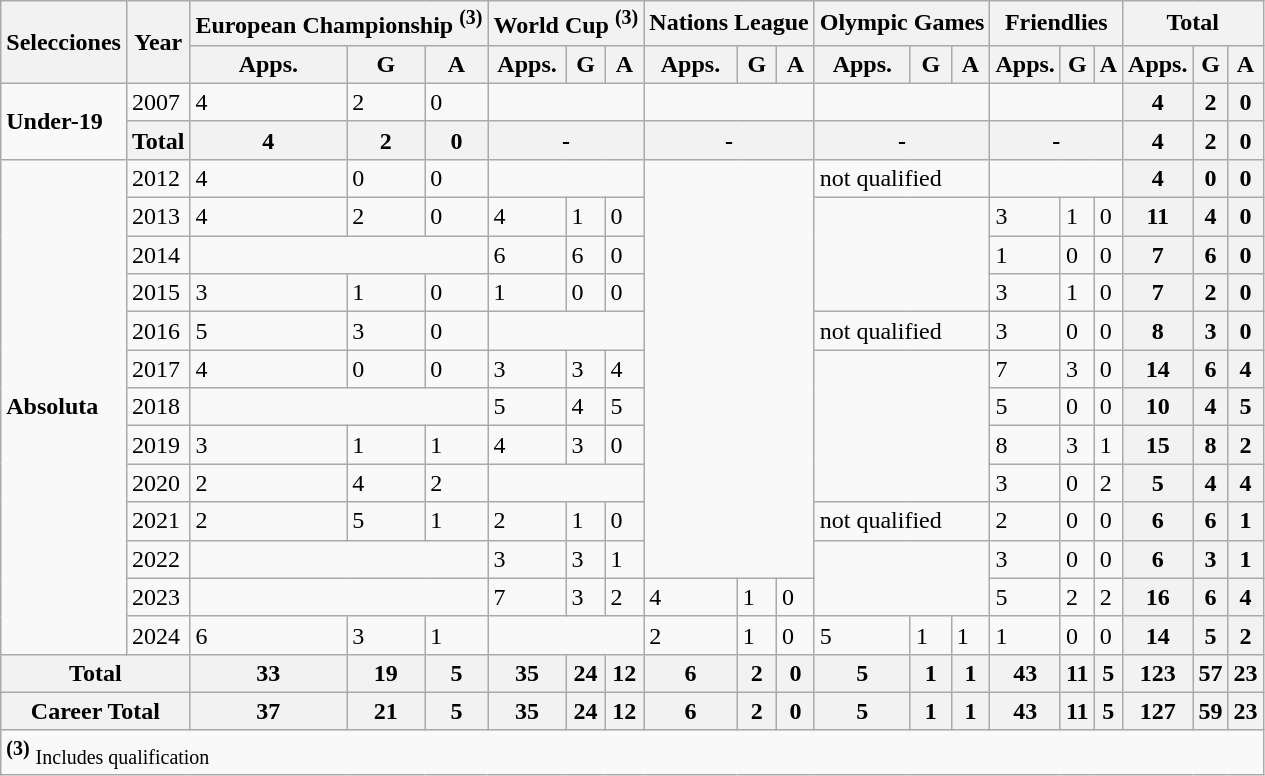<table class="wikitable center">
<tr>
<th rowspan="2"><strong>Selecciones</strong></th>
<th rowspan="2">Year</th>
<th colspan="3">European Championship <sup>(3)</sup></th>
<th colspan="3">World Cup <sup>(3)</sup></th>
<th colspan="3">Nations League</th>
<th colspan="3">Olympic Games</th>
<th colspan="3">Friendlies</th>
<th colspan="3">Total</th>
</tr>
<tr>
<th>Apps.</th>
<th>G</th>
<th>A</th>
<th>Apps.</th>
<th>G</th>
<th>A</th>
<th>Apps.</th>
<th>G</th>
<th>A</th>
<th>Apps.</th>
<th>G</th>
<th>A</th>
<th>Apps.</th>
<th>G</th>
<th>A</th>
<th>Apps.</th>
<th>G</th>
<th>A</th>
</tr>
<tr>
<td rowspan="2"><strong>Under-19</strong></td>
<td>2007</td>
<td>4</td>
<td>2</td>
<td>0</td>
<td colspan="3"></td>
<td colspan="3"></td>
<td colspan="3"></td>
<td colspan="3"></td>
<th>4</th>
<th>2</th>
<th>0</th>
</tr>
<tr>
<th colspan="1">Total</th>
<th>4</th>
<th>2</th>
<th>0</th>
<th colspan="3">-</th>
<th colspan="3">-</th>
<th colspan="3">-</th>
<th colspan="3">-</th>
<th>4</th>
<th>2</th>
<th>0</th>
</tr>
<tr>
<td rowspan="13"><strong>Absoluta</strong></td>
<td>2012</td>
<td>4</td>
<td>0</td>
<td>0</td>
<td colspan="3"></td>
<td colspan="3" rowspan="11"></td>
<td colspan="3">not qualified</td>
<td colspan="3"></td>
<th>4</th>
<th>0</th>
<th>0</th>
</tr>
<tr>
<td>2013</td>
<td>4</td>
<td>2</td>
<td>0</td>
<td>4</td>
<td>1</td>
<td>0</td>
<td colspan="3" rowspan="3"></td>
<td>3</td>
<td>1</td>
<td>0</td>
<th>11</th>
<th>4</th>
<th>0</th>
</tr>
<tr>
<td>2014</td>
<td colspan="3"></td>
<td>6</td>
<td>6</td>
<td>0</td>
<td>1</td>
<td>0</td>
<td>0</td>
<th>7</th>
<th>6</th>
<th>0</th>
</tr>
<tr>
<td>2015</td>
<td>3</td>
<td>1</td>
<td>0</td>
<td>1</td>
<td>0</td>
<td>0</td>
<td>3</td>
<td>1</td>
<td>0</td>
<th>7</th>
<th>2</th>
<th>0</th>
</tr>
<tr>
<td>2016</td>
<td>5</td>
<td>3</td>
<td>0</td>
<td colspan="3"></td>
<td colspan="3">not qualified</td>
<td>3</td>
<td>0</td>
<td>0</td>
<th>8</th>
<th>3</th>
<th>0</th>
</tr>
<tr>
<td>2017</td>
<td>4</td>
<td>0</td>
<td>0</td>
<td>3</td>
<td>3</td>
<td>4</td>
<td colspan="3" rowspan="4"></td>
<td>7</td>
<td>3</td>
<td>0</td>
<th>14</th>
<th>6</th>
<th>4</th>
</tr>
<tr>
<td>2018</td>
<td colspan="3"></td>
<td>5</td>
<td>4</td>
<td>5</td>
<td>5</td>
<td>0</td>
<td>0</td>
<th>10</th>
<th>4</th>
<th>5</th>
</tr>
<tr>
<td>2019</td>
<td>3</td>
<td>1</td>
<td>1</td>
<td>4</td>
<td>3</td>
<td>0</td>
<td>8</td>
<td>3</td>
<td>1</td>
<th>15</th>
<th>8</th>
<th>2</th>
</tr>
<tr>
<td>2020</td>
<td>2</td>
<td>4</td>
<td>2</td>
<td colspan="3"></td>
<td>3</td>
<td>0</td>
<td>2</td>
<th>5</th>
<th>4</th>
<th>4</th>
</tr>
<tr>
<td>2021</td>
<td>2</td>
<td>5</td>
<td>1</td>
<td>2</td>
<td>1</td>
<td>0</td>
<td colspan="3">not qualified</td>
<td>2</td>
<td>0</td>
<td>0</td>
<th>6</th>
<th>6</th>
<th>1</th>
</tr>
<tr>
<td>2022</td>
<td colspan="3"></td>
<td>3</td>
<td>3</td>
<td>1</td>
<td colspan="3" rowspan="2"></td>
<td>3</td>
<td>0</td>
<td>0</td>
<th>6</th>
<th>3</th>
<th>1</th>
</tr>
<tr>
<td>2023</td>
<td colspan="3"></td>
<td>7</td>
<td>3</td>
<td>2</td>
<td>4</td>
<td>1</td>
<td>0</td>
<td>5</td>
<td>2</td>
<td>2</td>
<th>16</th>
<th>6</th>
<th>4</th>
</tr>
<tr>
<td>2024</td>
<td>6</td>
<td>3</td>
<td>1</td>
<td colspan="3"></td>
<td>2</td>
<td>1</td>
<td>0</td>
<td>5</td>
<td>1</td>
<td>1</td>
<td>1</td>
<td>0</td>
<td>0</td>
<th>14</th>
<th>5</th>
<th>2</th>
</tr>
<tr>
<th colspan="2">Total</th>
<th>33</th>
<th>19</th>
<th>5</th>
<th>35</th>
<th>24</th>
<th>12</th>
<th>6</th>
<th>2</th>
<th>0</th>
<th>5</th>
<th>1</th>
<th>1</th>
<th>43</th>
<th>11</th>
<th>5</th>
<th>123</th>
<th>57</th>
<th>23</th>
</tr>
<tr>
<th colspan="2">Career Total</th>
<th>37</th>
<th>21</th>
<th>5</th>
<th>35</th>
<th>24</th>
<th>12</th>
<th>6</th>
<th>2</th>
<th>0</th>
<th>5</th>
<th>1</th>
<th>1</th>
<th>43</th>
<th>11</th>
<th>5</th>
<th>127</th>
<th>59</th>
<th>23</th>
</tr>
<tr>
<td colspan="20"><sup><strong>(3)</strong></sup> <small>Includes qualification</small></td>
</tr>
</table>
